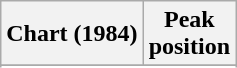<table class="wikitable sortable plainrowheaders">
<tr>
<th scope="col">Chart (1984)</th>
<th scope="col">Peak<br>position</th>
</tr>
<tr>
</tr>
<tr>
</tr>
<tr>
</tr>
</table>
